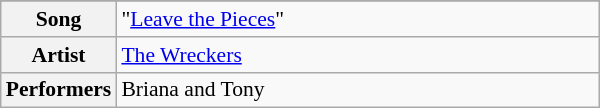<table class="wikitable" style="font-size: 90%" width=400px>
<tr>
</tr>
<tr>
<th width=10%>Song</th>
<td>"<a href='#'>Leave the Pieces</a>"</td>
</tr>
<tr>
<th width=10%>Artist</th>
<td><a href='#'>The Wreckers</a></td>
</tr>
<tr>
<th width=10%>Performers</th>
<td>Briana and Tony</td>
</tr>
</table>
